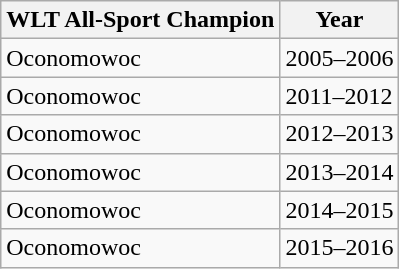<table class="wikitable">
<tr>
<th>WLT All-Sport Champion</th>
<th>Year</th>
</tr>
<tr>
<td>Oconomowoc</td>
<td>2005–2006</td>
</tr>
<tr>
<td>Oconomowoc</td>
<td>2011–2012</td>
</tr>
<tr>
<td>Oconomowoc</td>
<td>2012–2013</td>
</tr>
<tr>
<td>Oconomowoc</td>
<td>2013–2014</td>
</tr>
<tr>
<td>Oconomowoc</td>
<td>2014–2015</td>
</tr>
<tr>
<td>Oconomowoc</td>
<td>2015–2016</td>
</tr>
</table>
